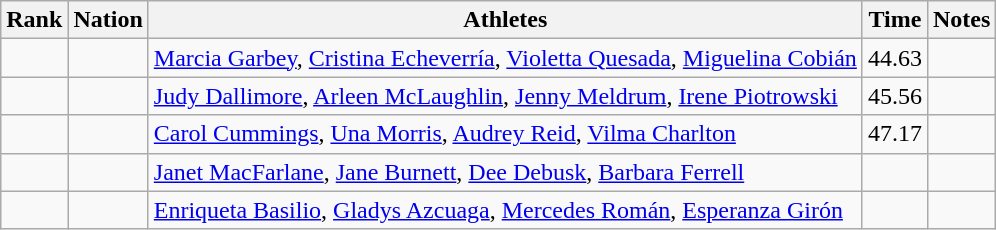<table class="wikitable sortable" style="text-align:center">
<tr>
<th>Rank</th>
<th>Nation</th>
<th>Athletes</th>
<th>Time</th>
<th>Notes</th>
</tr>
<tr>
<td></td>
<td align=left></td>
<td align=left><a href='#'>Marcia Garbey</a>, <a href='#'>Cristina Echeverría</a>, <a href='#'>Violetta Quesada</a>, <a href='#'>Miguelina Cobián</a></td>
<td>44.63</td>
<td></td>
</tr>
<tr>
<td></td>
<td align=left></td>
<td align=left><a href='#'>Judy Dallimore</a>, <a href='#'>Arleen McLaughlin</a>, <a href='#'>Jenny Meldrum</a>, <a href='#'>Irene Piotrowski</a></td>
<td>45.56</td>
<td></td>
</tr>
<tr>
<td></td>
<td align=left></td>
<td align=left><a href='#'>Carol Cummings</a>, <a href='#'>Una Morris</a>, <a href='#'>Audrey Reid</a>, <a href='#'>Vilma Charlton</a></td>
<td>47.17</td>
<td></td>
</tr>
<tr>
<td></td>
<td align=left></td>
<td align=left><a href='#'>Janet MacFarlane</a>, <a href='#'>Jane Burnett</a>, <a href='#'>Dee Debusk</a>, <a href='#'>Barbara Ferrell</a></td>
<td></td>
<td></td>
</tr>
<tr>
<td></td>
<td align=left></td>
<td align=left><a href='#'>Enriqueta Basilio</a>, <a href='#'>Gladys Azcuaga</a>, <a href='#'>Mercedes Román</a>, <a href='#'>Esperanza Girón</a></td>
<td></td>
<td></td>
</tr>
</table>
